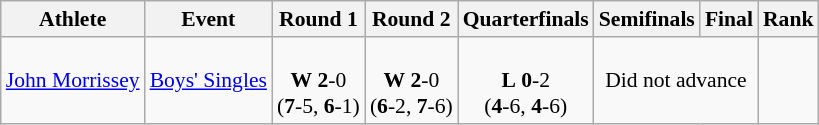<table class=wikitable style="font-size:90%">
<tr>
<th>Athlete</th>
<th>Event</th>
<th>Round 1</th>
<th>Round 2</th>
<th>Quarterfinals</th>
<th>Semifinals</th>
<th>Final</th>
<th>Rank</th>
</tr>
<tr>
<td><a href='#'>John Morrissey</a></td>
<td><a href='#'>Boys' Singles</a></td>
<td align=center><br><strong>W</strong> <strong>2</strong>-0<br> (<strong>7</strong>-5, <strong>6</strong>-1)</td>
<td align=center><br><strong>W</strong> <strong>2</strong>-0<br> (<strong>6</strong>-2, <strong>7</strong>-6)</td>
<td align=center><br><strong>L</strong> <strong>0</strong>-2<br> (<strong>4</strong>-6, <strong>4</strong>-6)</td>
<td colspan=2 align=center>Did not advance</td>
<td align=center></td>
</tr>
</table>
